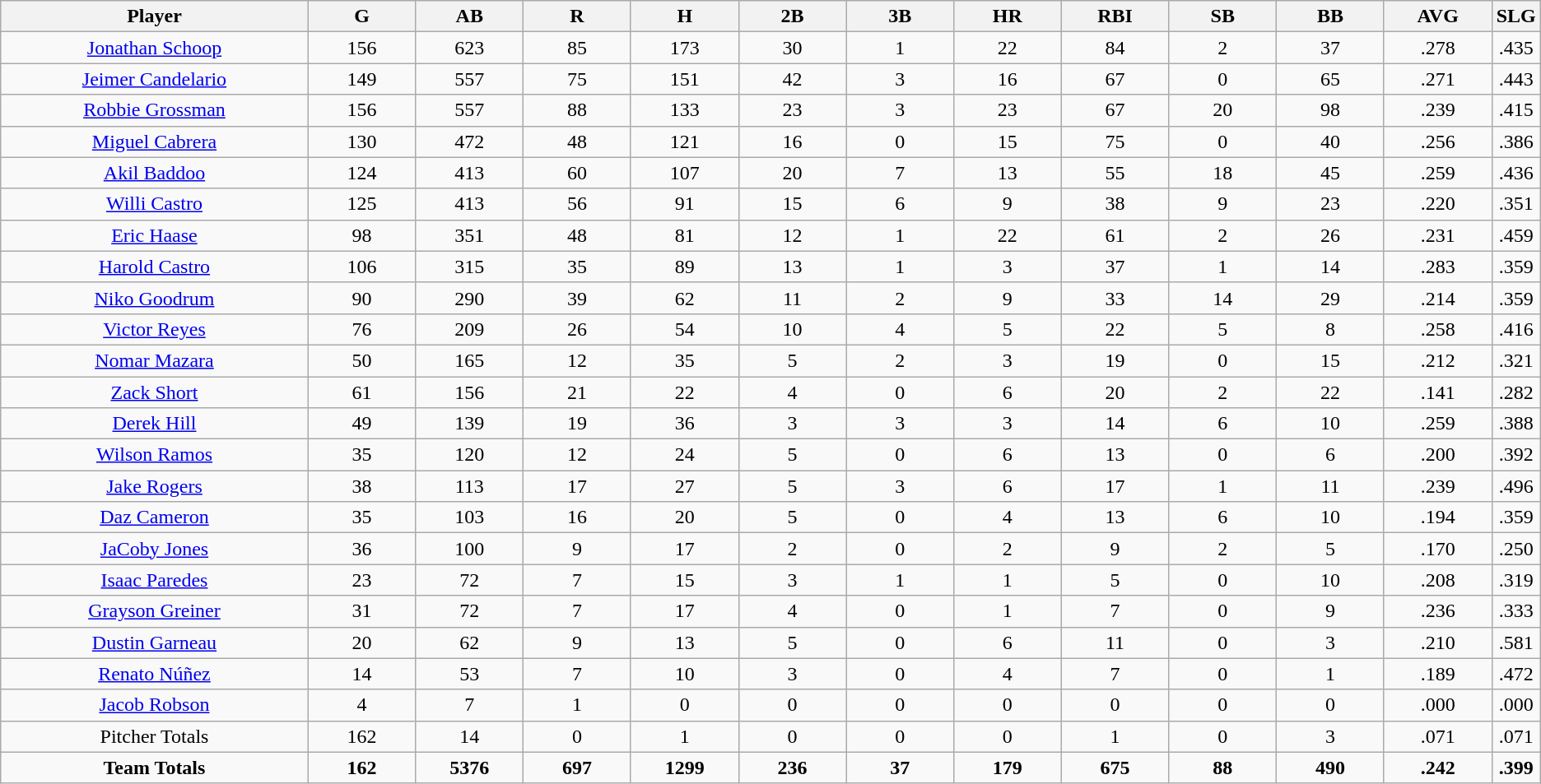<table class=wikitable style="text-align:center">
<tr>
<th bgcolor="#DDDDFF" width="20%">Player</th>
<th bgcolor="#DDDDFF" width="7%">G</th>
<th bgcolor="#DDDDFF" width="7%">AB</th>
<th bgcolor="#DDDDFF" width="7%">R</th>
<th bgcolor="#DDDDFF" width="7%">H</th>
<th bgcolor="#DDDDFF" width="7%">2B</th>
<th bgcolor="#DDDDFF" width="7%">3B</th>
<th bgcolor="#DDDDFF" width="7%">HR</th>
<th bgcolor="#DDDDFF" width="7%">RBI</th>
<th bgcolor="#DDDDFF" width="7%">SB</th>
<th bgcolor="#DDDDFF" width="7%">BB</th>
<th bgcolor="#DDDDFF" width="7%">AVG</th>
<th bgcolor="#DDDDFF" width="7%">SLG</th>
</tr>
<tr>
<td><a href='#'>Jonathan Schoop</a></td>
<td>156</td>
<td>623</td>
<td>85</td>
<td>173</td>
<td>30</td>
<td>1</td>
<td>22</td>
<td>84</td>
<td>2</td>
<td>37</td>
<td>.278</td>
<td>.435</td>
</tr>
<tr>
<td><a href='#'>Jeimer Candelario</a></td>
<td>149</td>
<td>557</td>
<td>75</td>
<td>151</td>
<td>42</td>
<td>3</td>
<td>16</td>
<td>67</td>
<td>0</td>
<td>65</td>
<td>.271</td>
<td>.443</td>
</tr>
<tr>
<td><a href='#'>Robbie Grossman</a></td>
<td>156</td>
<td>557</td>
<td>88</td>
<td>133</td>
<td>23</td>
<td>3</td>
<td>23</td>
<td>67</td>
<td>20</td>
<td>98</td>
<td>.239</td>
<td>.415</td>
</tr>
<tr>
<td><a href='#'>Miguel Cabrera</a></td>
<td>130</td>
<td>472</td>
<td>48</td>
<td>121</td>
<td>16</td>
<td>0</td>
<td>15</td>
<td>75</td>
<td>0</td>
<td>40</td>
<td>.256</td>
<td>.386</td>
</tr>
<tr>
<td><a href='#'>Akil Baddoo</a></td>
<td>124</td>
<td>413</td>
<td>60</td>
<td>107</td>
<td>20</td>
<td>7</td>
<td>13</td>
<td>55</td>
<td>18</td>
<td>45</td>
<td>.259</td>
<td>.436</td>
</tr>
<tr>
<td><a href='#'>Willi Castro</a></td>
<td>125</td>
<td>413</td>
<td>56</td>
<td>91</td>
<td>15</td>
<td>6</td>
<td>9</td>
<td>38</td>
<td>9</td>
<td>23</td>
<td>.220</td>
<td>.351</td>
</tr>
<tr>
<td><a href='#'>Eric Haase</a></td>
<td>98</td>
<td>351</td>
<td>48</td>
<td>81</td>
<td>12</td>
<td>1</td>
<td>22</td>
<td>61</td>
<td>2</td>
<td>26</td>
<td>.231</td>
<td>.459</td>
</tr>
<tr>
<td><a href='#'>Harold Castro</a></td>
<td>106</td>
<td>315</td>
<td>35</td>
<td>89</td>
<td>13</td>
<td>1</td>
<td>3</td>
<td>37</td>
<td>1</td>
<td>14</td>
<td>.283</td>
<td>.359</td>
</tr>
<tr>
<td><a href='#'>Niko Goodrum</a></td>
<td>90</td>
<td>290</td>
<td>39</td>
<td>62</td>
<td>11</td>
<td>2</td>
<td>9</td>
<td>33</td>
<td>14</td>
<td>29</td>
<td>.214</td>
<td>.359</td>
</tr>
<tr>
<td><a href='#'>Victor Reyes</a></td>
<td>76</td>
<td>209</td>
<td>26</td>
<td>54</td>
<td>10</td>
<td>4</td>
<td>5</td>
<td>22</td>
<td>5</td>
<td>8</td>
<td>.258</td>
<td>.416</td>
</tr>
<tr>
<td><a href='#'>Nomar Mazara</a></td>
<td>50</td>
<td>165</td>
<td>12</td>
<td>35</td>
<td>5</td>
<td>2</td>
<td>3</td>
<td>19</td>
<td>0</td>
<td>15</td>
<td>.212</td>
<td>.321</td>
</tr>
<tr>
<td><a href='#'>Zack Short</a></td>
<td>61</td>
<td>156</td>
<td>21</td>
<td>22</td>
<td>4</td>
<td>0</td>
<td>6</td>
<td>20</td>
<td>2</td>
<td>22</td>
<td>.141</td>
<td>.282</td>
</tr>
<tr>
<td><a href='#'>Derek Hill</a></td>
<td>49</td>
<td>139</td>
<td>19</td>
<td>36</td>
<td>3</td>
<td>3</td>
<td>3</td>
<td>14</td>
<td>6</td>
<td>10</td>
<td>.259</td>
<td>.388</td>
</tr>
<tr>
<td><a href='#'>Wilson Ramos</a></td>
<td>35</td>
<td>120</td>
<td>12</td>
<td>24</td>
<td>5</td>
<td>0</td>
<td>6</td>
<td>13</td>
<td>0</td>
<td>6</td>
<td>.200</td>
<td>.392</td>
</tr>
<tr>
<td><a href='#'>Jake Rogers</a></td>
<td>38</td>
<td>113</td>
<td>17</td>
<td>27</td>
<td>5</td>
<td>3</td>
<td>6</td>
<td>17</td>
<td>1</td>
<td>11</td>
<td>.239</td>
<td>.496</td>
</tr>
<tr>
<td><a href='#'>Daz Cameron</a></td>
<td>35</td>
<td>103</td>
<td>16</td>
<td>20</td>
<td>5</td>
<td>0</td>
<td>4</td>
<td>13</td>
<td>6</td>
<td>10</td>
<td>.194</td>
<td>.359</td>
</tr>
<tr>
<td><a href='#'>JaCoby Jones</a></td>
<td>36</td>
<td>100</td>
<td>9</td>
<td>17</td>
<td>2</td>
<td>0</td>
<td>2</td>
<td>9</td>
<td>2</td>
<td>5</td>
<td>.170</td>
<td>.250</td>
</tr>
<tr>
<td><a href='#'>Isaac Paredes</a></td>
<td>23</td>
<td>72</td>
<td>7</td>
<td>15</td>
<td>3</td>
<td>1</td>
<td>1</td>
<td>5</td>
<td>0</td>
<td>10</td>
<td>.208</td>
<td>.319</td>
</tr>
<tr>
<td><a href='#'>Grayson Greiner</a></td>
<td>31</td>
<td>72</td>
<td>7</td>
<td>17</td>
<td>4</td>
<td>0</td>
<td>1</td>
<td>7</td>
<td>0</td>
<td>9</td>
<td>.236</td>
<td>.333</td>
</tr>
<tr>
<td><a href='#'>Dustin Garneau</a></td>
<td>20</td>
<td>62</td>
<td>9</td>
<td>13</td>
<td>5</td>
<td>0</td>
<td>6</td>
<td>11</td>
<td>0</td>
<td>3</td>
<td>.210</td>
<td>.581</td>
</tr>
<tr>
<td><a href='#'>Renato Núñez</a></td>
<td>14</td>
<td>53</td>
<td>7</td>
<td>10</td>
<td>3</td>
<td>0</td>
<td>4</td>
<td>7</td>
<td>0</td>
<td>1</td>
<td>.189</td>
<td>.472</td>
</tr>
<tr>
<td><a href='#'>Jacob Robson</a></td>
<td>4</td>
<td>7</td>
<td>1</td>
<td>0</td>
<td>0</td>
<td>0</td>
<td>0</td>
<td>0</td>
<td>0</td>
<td>0</td>
<td>.000</td>
<td>.000</td>
</tr>
<tr>
<td>Pitcher Totals</td>
<td>162</td>
<td>14</td>
<td>0</td>
<td>1</td>
<td>0</td>
<td>0</td>
<td>0</td>
<td>1</td>
<td>0</td>
<td>3</td>
<td>.071</td>
<td>.071</td>
</tr>
<tr>
<td><strong>Team Totals</strong></td>
<td><strong>162</strong></td>
<td><strong>5376</strong></td>
<td><strong>697</strong></td>
<td><strong>1299</strong></td>
<td><strong>236</strong></td>
<td><strong>37</strong></td>
<td><strong>179</strong></td>
<td><strong>675</strong></td>
<td><strong>88</strong></td>
<td><strong>490</strong></td>
<td><strong>.242</strong></td>
<td><strong>.399</strong></td>
</tr>
</table>
